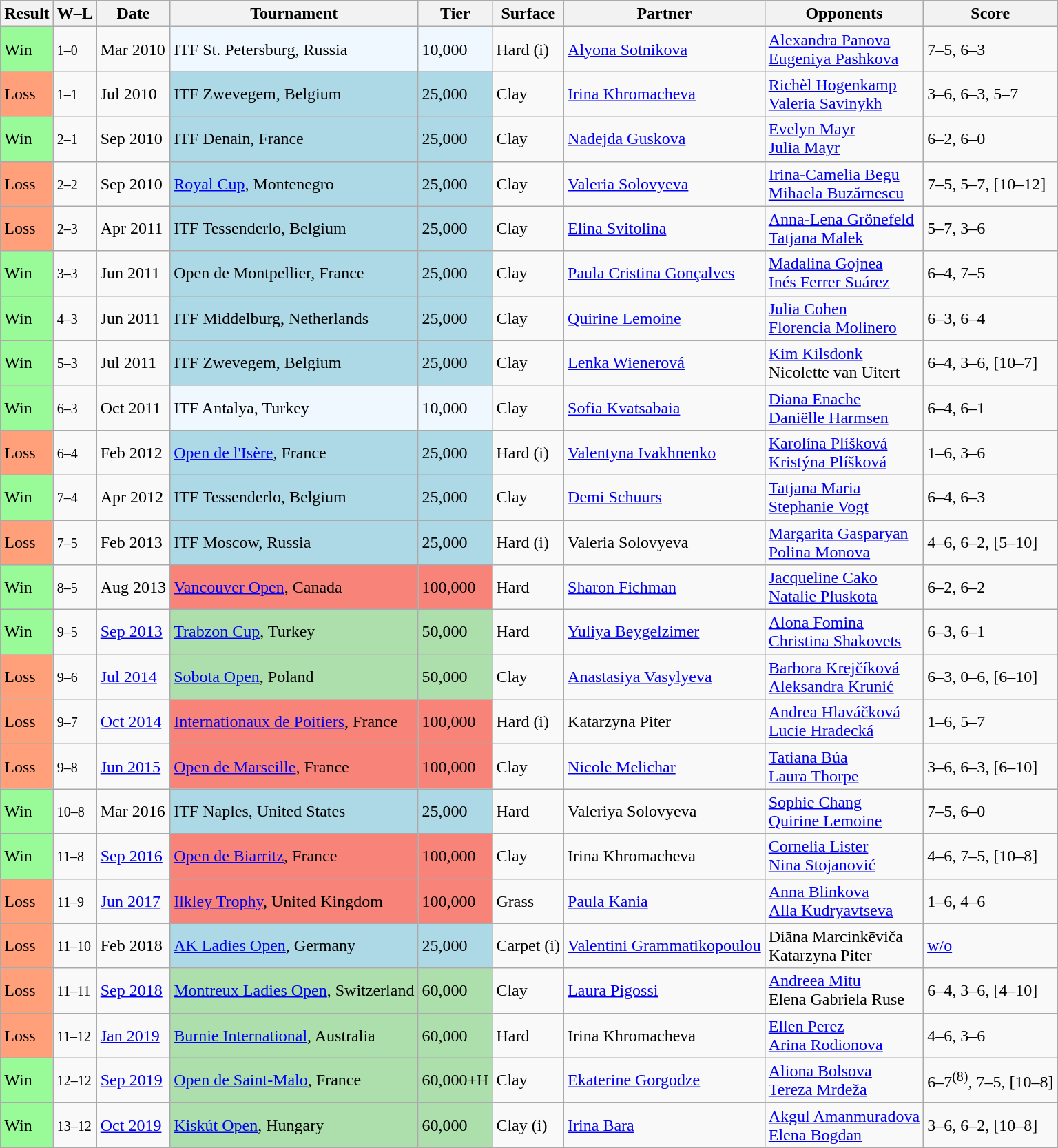<table class="wikitable sortable">
<tr>
<th>Result</th>
<th class="unsortable">W–L</th>
<th>Date</th>
<th>Tournament</th>
<th>Tier</th>
<th>Surface</th>
<th>Partner</th>
<th>Opponents</th>
<th class="unsortable">Score</th>
</tr>
<tr>
<td style="background:#98fb98;">Win</td>
<td><small>1–0</small></td>
<td>Mar 2010</td>
<td style="background:#f0f8ff;">ITF St. Petersburg, Russia</td>
<td style="background:#f0f8ff;">10,000</td>
<td>Hard (i)</td>
<td> <a href='#'>Alyona Sotnikova</a></td>
<td> <a href='#'>Alexandra Panova</a> <br>  <a href='#'>Eugeniya Pashkova</a></td>
<td>7–5, 6–3</td>
</tr>
<tr>
<td style="background:#ffa07a;">Loss</td>
<td><small>1–1</small></td>
<td>Jul 2010</td>
<td style="background:lightblue;">ITF Zwevegem, Belgium</td>
<td style="background:lightblue;">25,000</td>
<td>Clay</td>
<td> <a href='#'>Irina Khromacheva</a></td>
<td> <a href='#'>Richèl Hogenkamp</a> <br>  <a href='#'>Valeria Savinykh</a></td>
<td>3–6, 6–3, 5–7</td>
</tr>
<tr>
<td style="background:#98fb98;">Win</td>
<td><small>2–1</small></td>
<td>Sep 2010</td>
<td style="background:lightblue;">ITF Denain, France</td>
<td style="background:lightblue;">25,000</td>
<td>Clay</td>
<td> <a href='#'>Nadejda Guskova</a></td>
<td> <a href='#'>Evelyn Mayr</a> <br>  <a href='#'>Julia Mayr</a></td>
<td>6–2, 6–0</td>
</tr>
<tr>
<td style="background:#ffa07a;">Loss</td>
<td><small>2–2</small></td>
<td>Sep 2010</td>
<td style="background:lightblue;"><a href='#'>Royal Cup</a>, Montenegro</td>
<td style="background:lightblue;">25,000</td>
<td>Clay</td>
<td> <a href='#'>Valeria Solovyeva</a></td>
<td> <a href='#'>Irina-Camelia Begu</a> <br>  <a href='#'>Mihaela Buzărnescu</a></td>
<td>7–5, 5–7, [10–12]</td>
</tr>
<tr>
<td style="background:#ffa07a;">Loss</td>
<td><small>2–3</small></td>
<td>Apr 2011</td>
<td style="background:lightblue;">ITF Tessenderlo, Belgium</td>
<td style="background:lightblue;">25,000</td>
<td>Clay</td>
<td> <a href='#'>Elina Svitolina</a></td>
<td> <a href='#'>Anna-Lena Grönefeld</a> <br>  <a href='#'>Tatjana Malek</a></td>
<td>5–7, 3–6</td>
</tr>
<tr>
<td style="background:#98fb98;">Win</td>
<td><small>3–3</small></td>
<td>Jun 2011</td>
<td style="background:lightblue;">Open de Montpellier, France</td>
<td style="background:lightblue;">25,000</td>
<td>Clay</td>
<td> <a href='#'>Paula Cristina Gonçalves</a></td>
<td> <a href='#'>Madalina Gojnea</a> <br>  <a href='#'>Inés Ferrer Suárez</a></td>
<td>6–4, 7–5</td>
</tr>
<tr>
<td style="background:#98fb98;">Win</td>
<td><small>4–3</small></td>
<td>Jun 2011</td>
<td style="background:lightblue;">ITF Middelburg, Netherlands</td>
<td style="background:lightblue;">25,000</td>
<td>Clay</td>
<td> <a href='#'>Quirine Lemoine</a></td>
<td> <a href='#'>Julia Cohen</a> <br>  <a href='#'>Florencia Molinero</a></td>
<td>6–3, 6–4</td>
</tr>
<tr>
<td style="background:#98fb98;">Win</td>
<td><small>5–3</small></td>
<td>Jul 2011</td>
<td style="background:lightblue;">ITF Zwevegem, Belgium</td>
<td style="background:lightblue;">25,000</td>
<td>Clay</td>
<td> <a href='#'>Lenka Wienerová</a></td>
<td> <a href='#'>Kim Kilsdonk</a> <br>  Nicolette van Uitert</td>
<td>6–4, 3–6, [10–7]</td>
</tr>
<tr>
<td style="background:#98fb98;">Win</td>
<td><small>6–3</small></td>
<td>Oct 2011</td>
<td style="background:#f0f8ff;">ITF Antalya, Turkey</td>
<td style="background:#f0f8ff;">10,000</td>
<td>Clay</td>
<td> <a href='#'>Sofia Kvatsabaia</a></td>
<td> <a href='#'>Diana Enache</a> <br>  <a href='#'>Daniëlle Harmsen</a></td>
<td>6–4, 6–1</td>
</tr>
<tr>
<td style="background:#ffa07a;">Loss</td>
<td><small>6–4</small></td>
<td>Feb 2012</td>
<td style="background:lightblue;"><a href='#'>Open de l'Isère</a>, France</td>
<td style="background:lightblue;">25,000</td>
<td>Hard (i)</td>
<td> <a href='#'>Valentyna Ivakhnenko</a></td>
<td> <a href='#'>Karolína Plíšková</a> <br>  <a href='#'>Kristýna Plíšková</a></td>
<td>1–6, 3–6</td>
</tr>
<tr>
<td style="background:#98fb98;">Win</td>
<td><small>7–4</small></td>
<td>Apr 2012</td>
<td style="background:lightblue;">ITF Tessenderlo, Belgium</td>
<td style="background:lightblue;">25,000</td>
<td>Clay</td>
<td> <a href='#'>Demi Schuurs</a></td>
<td> <a href='#'>Tatjana Maria</a> <br>  <a href='#'>Stephanie Vogt</a></td>
<td>6–4, 6–3</td>
</tr>
<tr>
<td style="background:#ffa07a;">Loss</td>
<td><small>7–5</small></td>
<td>Feb 2013</td>
<td style="background:lightblue;">ITF Moscow, Russia</td>
<td style="background:lightblue;">25,000</td>
<td>Hard (i)</td>
<td> Valeria Solovyeva</td>
<td> <a href='#'>Margarita Gasparyan</a> <br>  <a href='#'>Polina Monova</a></td>
<td>4–6, 6–2, [5–10]</td>
</tr>
<tr>
<td style="background:#98fb98;">Win</td>
<td><small>8–5</small></td>
<td>Aug 2013</td>
<td style="background:#f88379;"><a href='#'>Vancouver Open</a>, Canada</td>
<td style="background:#f88379;">100,000</td>
<td>Hard</td>
<td> <a href='#'>Sharon Fichman</a></td>
<td> <a href='#'>Jacqueline Cako</a> <br>  <a href='#'>Natalie Pluskota</a></td>
<td>6–2, 6–2</td>
</tr>
<tr>
<td style="background:#98fb98;">Win</td>
<td><small>9–5</small></td>
<td><a href='#'>Sep 2013</a></td>
<td style="background:#addfad;"><a href='#'>Trabzon Cup</a>, Turkey</td>
<td style="background:#addfad;">50,000</td>
<td>Hard</td>
<td> <a href='#'>Yuliya Beygelzimer</a></td>
<td> <a href='#'>Alona Fomina</a> <br>  <a href='#'>Christina Shakovets</a></td>
<td>6–3, 6–1</td>
</tr>
<tr>
<td style="background:#ffa07a;">Loss</td>
<td><small>9–6</small></td>
<td><a href='#'>Jul 2014</a></td>
<td style="background:#addfad;"><a href='#'>Sobota Open</a>, Poland</td>
<td style="background:#addfad;">50,000</td>
<td>Clay</td>
<td> <a href='#'>Anastasiya Vasylyeva</a></td>
<td> <a href='#'>Barbora Krejčíková</a> <br>  <a href='#'>Aleksandra Krunić</a></td>
<td>6–3, 0–6, [6–10]</td>
</tr>
<tr>
<td style="background:#ffa07a;">Loss</td>
<td><small>9–7</small></td>
<td><a href='#'>Oct 2014</a></td>
<td style="background:#f88379;"><a href='#'>Internationaux de Poitiers</a>, France</td>
<td style="background:#f88379;">100,000</td>
<td>Hard (i)</td>
<td> Katarzyna Piter</td>
<td> <a href='#'>Andrea Hlaváčková</a> <br>  <a href='#'>Lucie Hradecká</a></td>
<td>1–6, 5–7</td>
</tr>
<tr>
<td style="background:#ffa07a;">Loss</td>
<td><small>9–8</small></td>
<td><a href='#'>Jun 2015</a></td>
<td style="background:#f88379;"><a href='#'>Open de Marseille</a>, France</td>
<td style="background:#f88379;">100,000</td>
<td>Clay</td>
<td> <a href='#'>Nicole Melichar</a></td>
<td> <a href='#'>Tatiana Búa</a> <br>  <a href='#'>Laura Thorpe</a></td>
<td>3–6, 6–3, [6–10]</td>
</tr>
<tr>
<td style="background:#98fb98;">Win</td>
<td><small>10–8</small></td>
<td>Mar 2016</td>
<td style="background:lightblue;">ITF Naples, United States</td>
<td style="background:lightblue;">25,000</td>
<td>Hard</td>
<td> Valeriya Solovyeva</td>
<td> <a href='#'>Sophie Chang</a> <br>  <a href='#'>Quirine Lemoine</a></td>
<td>7–5, 6–0</td>
</tr>
<tr>
<td style="background:#98fb98;">Win</td>
<td><small>11–8</small></td>
<td><a href='#'>Sep 2016</a></td>
<td style="background:#f88379;"><a href='#'>Open de Biarritz</a>, France</td>
<td style="background:#f88379;">100,000</td>
<td>Clay</td>
<td> Irina Khromacheva</td>
<td> <a href='#'>Cornelia Lister</a> <br>  <a href='#'>Nina Stojanović</a></td>
<td>4–6, 7–5, [10–8]</td>
</tr>
<tr>
<td style="background:#ffa07a;">Loss</td>
<td><small>11–9</small></td>
<td><a href='#'>Jun 2017</a></td>
<td style="background:#f88379;"><a href='#'>Ilkley Trophy</a>, United Kingdom</td>
<td style="background:#f88379;">100,000</td>
<td>Grass</td>
<td> <a href='#'>Paula Kania</a></td>
<td> <a href='#'>Anna Blinkova</a> <br>  <a href='#'>Alla Kudryavtseva</a></td>
<td>1–6, 4–6</td>
</tr>
<tr>
<td style="background:#ffa07a;">Loss</td>
<td><small>11–10</small></td>
<td>Feb 2018</td>
<td style="background:lightblue;"><a href='#'>AK Ladies Open</a>, Germany</td>
<td style="background:lightblue;">25,000</td>
<td>Carpet (i)</td>
<td> <a href='#'>Valentini Grammatikopoulou</a></td>
<td> Diāna Marcinkēviča <br>  Katarzyna Piter</td>
<td><a href='#'>w/o</a></td>
</tr>
<tr>
<td style="background:#ffa07a;">Loss</td>
<td><small>11–11</small></td>
<td><a href='#'>Sep 2018</a></td>
<td style="background:#addfad;"><a href='#'>Montreux Ladies Open</a>, Switzerland</td>
<td style="background:#addfad;">60,000</td>
<td>Clay</td>
<td> <a href='#'>Laura Pigossi</a></td>
<td> <a href='#'>Andreea Mitu</a> <br>  Elena Gabriela Ruse</td>
<td>6–4, 3–6, [4–10]</td>
</tr>
<tr>
<td style="background:#ffa07a;">Loss</td>
<td><small>11–12</small></td>
<td><a href='#'>Jan 2019</a></td>
<td style="background:#addfad;"><a href='#'>Burnie International</a>, Australia</td>
<td style="background:#addfad;">60,000</td>
<td>Hard</td>
<td> Irina Khromacheva</td>
<td> <a href='#'>Ellen Perez</a> <br>  <a href='#'>Arina Rodionova</a></td>
<td>4–6, 3–6</td>
</tr>
<tr>
<td style="background:#98fb98;">Win</td>
<td><small>12–12</small></td>
<td><a href='#'>Sep 2019</a></td>
<td style="background:#addfad;"><a href='#'>Open de Saint-Malo</a>, France</td>
<td style="background:#addfad;">60,000+H</td>
<td>Clay</td>
<td> <a href='#'>Ekaterine Gorgodze</a></td>
<td> <a href='#'>Aliona Bolsova</a> <br>  <a href='#'>Tereza Mrdeža</a></td>
<td>6–7<sup>(8)</sup>, 7–5, [10–8]</td>
</tr>
<tr>
<td style="background:#98fb98;">Win</td>
<td><small>13–12</small></td>
<td><a href='#'>Oct 2019</a></td>
<td style="background:#addfad;"><a href='#'>Kiskút Open</a>, Hungary</td>
<td style="background:#addfad;">60,000</td>
<td>Clay (i)</td>
<td> <a href='#'>Irina Bara</a></td>
<td> <a href='#'>Akgul Amanmuradova</a> <br>  <a href='#'>Elena Bogdan</a></td>
<td>3–6, 6–2, [10–8]</td>
</tr>
</table>
